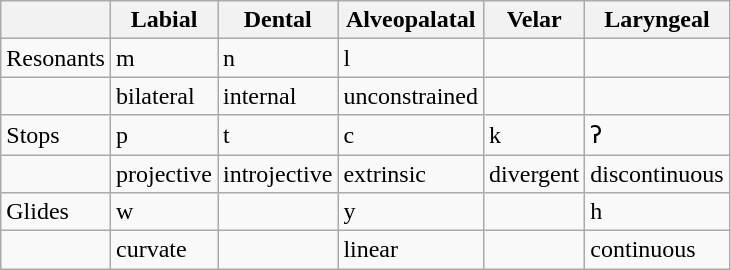<table class="wikitable">
<tr>
<th></th>
<th>Labial</th>
<th>Dental</th>
<th>Alveopalatal</th>
<th>Velar</th>
<th>Laryngeal</th>
</tr>
<tr>
<td>Resonants</td>
<td>m</td>
<td>n</td>
<td>l</td>
<td></td>
<td></td>
</tr>
<tr>
<td></td>
<td>bilateral</td>
<td>internal</td>
<td>unconstrained</td>
<td></td>
<td></td>
</tr>
<tr>
<td>Stops</td>
<td>p</td>
<td>t</td>
<td>c</td>
<td>k</td>
<td>ʔ</td>
</tr>
<tr>
<td></td>
<td>projective</td>
<td>introjective</td>
<td>extrinsic</td>
<td>divergent</td>
<td>discontinuous</td>
</tr>
<tr>
<td>Glides</td>
<td>w</td>
<td></td>
<td>y</td>
<td></td>
<td>h</td>
</tr>
<tr>
<td></td>
<td>curvate</td>
<td></td>
<td>linear</td>
<td></td>
<td>continuous</td>
</tr>
</table>
